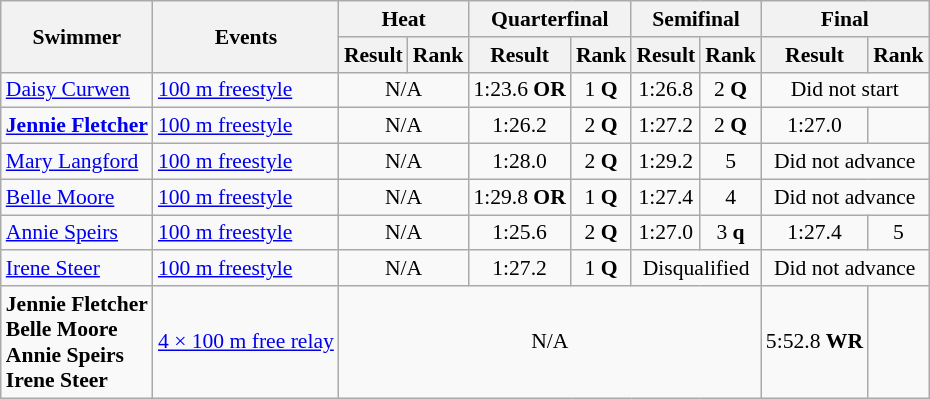<table class=wikitable style="font-size:90%">
<tr>
<th rowspan="2">Swimmer</th>
<th rowspan="2">Events</th>
<th colspan="2">Heat</th>
<th colspan=2>Quarterfinal</th>
<th colspan=2>Semifinal</th>
<th colspan="2">Final</th>
</tr>
<tr>
<th>Result</th>
<th>Rank</th>
<th>Result</th>
<th>Rank</th>
<th>Result</th>
<th>Rank</th>
<th>Result</th>
<th>Rank</th>
</tr>
<tr>
<td><a href='#'>Daisy Curwen</a></td>
<td><a href='#'>100 m freestyle</a></td>
<td align=center colspan=2>N/A</td>
<td align=center>1:23.6 <strong>OR</strong></td>
<td align=center>1 <strong>Q</strong></td>
<td align=center>1:26.8</td>
<td align=center>2 <strong>Q</strong></td>
<td align=center colspan=2>Did not start</td>
</tr>
<tr>
<td><strong><a href='#'>Jennie Fletcher</a></strong></td>
<td><a href='#'>100 m freestyle</a></td>
<td align=center colspan=2>N/A</td>
<td align=center>1:26.2</td>
<td align=center>2 <strong>Q</strong></td>
<td align=center>1:27.2</td>
<td align=center>2 <strong>Q</strong></td>
<td align=center>1:27.0</td>
<td align=center></td>
</tr>
<tr>
<td><a href='#'>Mary Langford</a></td>
<td><a href='#'>100 m freestyle</a></td>
<td align=center colspan=2>N/A</td>
<td align=center>1:28.0</td>
<td align=center>2 <strong>Q</strong></td>
<td align=center>1:29.2</td>
<td align=center>5</td>
<td align=center colspan=2>Did not advance</td>
</tr>
<tr>
<td><a href='#'>Belle Moore</a></td>
<td><a href='#'>100 m freestyle</a></td>
<td align=center colspan=2>N/A</td>
<td align=center>1:29.8 <strong>OR</strong></td>
<td align=center>1 <strong>Q</strong></td>
<td align=center>1:27.4</td>
<td align=center>4</td>
<td align=center colspan=2>Did not advance</td>
</tr>
<tr>
<td><a href='#'>Annie Speirs</a></td>
<td><a href='#'>100 m freestyle</a></td>
<td align=center colspan=2>N/A</td>
<td align=center>1:25.6</td>
<td align=center>2 <strong>Q</strong></td>
<td align=center>1:27.0</td>
<td align=center>3 <strong>q</strong></td>
<td align=center>1:27.4</td>
<td align=center>5</td>
</tr>
<tr>
<td><a href='#'>Irene Steer</a></td>
<td><a href='#'>100 m freestyle</a></td>
<td align=center colspan=2>N/A</td>
<td align=center>1:27.2</td>
<td align=center>1 <strong>Q</strong></td>
<td align=center colspan=2>Disqualified</td>
<td align=center colspan=2>Did not advance</td>
</tr>
<tr>
<td><strong>Jennie Fletcher <br> Belle Moore <br> Annie Speirs <br> Irene Steer</strong></td>
<td><a href='#'>4 × 100 m free relay</a></td>
<td align=center colspan=6>N/A</td>
<td align=center>5:52.8 <strong>WR</strong></td>
<td align=center></td>
</tr>
</table>
